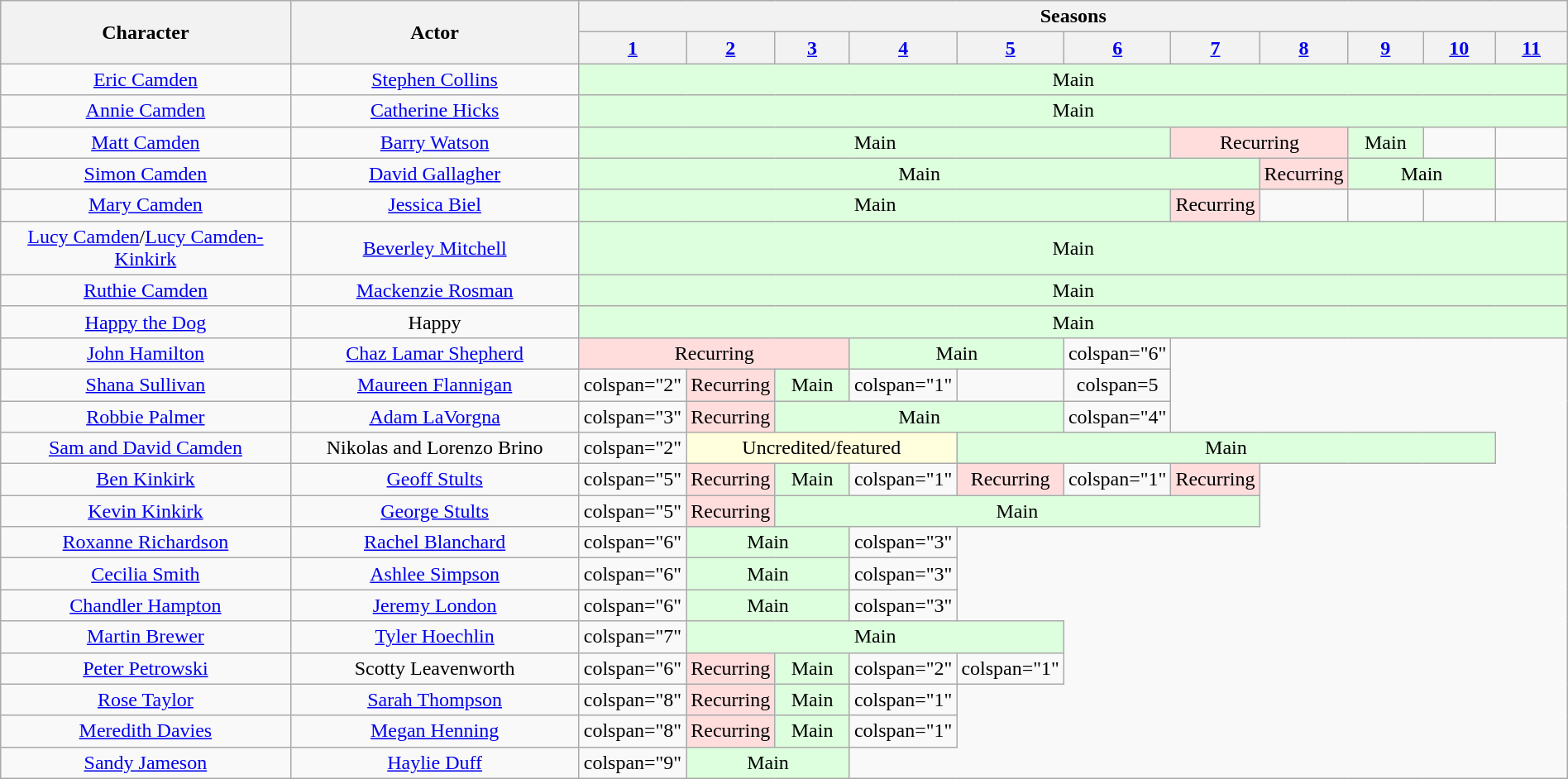<table class="wikitable sortable" width="100%" style="text-align:center">
<tr>
<th rowspan="2" style="width:20%;">Character</th>
<th rowspan="2" style="width:20%;">Actor</th>
<th colspan="11">Seasons</th>
</tr>
<tr>
<th scope="col" style="width:5%;"><a href='#'>1</a></th>
<th scope="col" style="width:5%;"><a href='#'>2</a></th>
<th scope="col" style="width:5%;"><a href='#'>3</a></th>
<th scope="col" style="width:5%;"><a href='#'>4</a></th>
<th scope="col" style="width:5%;"><a href='#'>5</a></th>
<th scope="col" style="width:5%;"><a href='#'>6</a></th>
<th scope="col" style="width:5%;"><a href='#'>7</a></th>
<th scope="col" style="width:5%;"><a href='#'>8</a></th>
<th scope="col" style="width:5%;"><a href='#'>9</a></th>
<th scope="col" style="width:5%;"><a href='#'>10</a></th>
<th scope="col" style="width:5%;"><a href='#'>11</a></th>
</tr>
<tr>
<td scope="row"><a href='#'>Eric Camden</a></td>
<td><a href='#'>Stephen Collins</a></td>
<td colspan="11" style="background:#dfd; text-align:center;">Main</td>
</tr>
<tr>
<td scope="row"><a href='#'>Annie Camden</a></td>
<td><a href='#'>Catherine Hicks</a></td>
<td colspan="11" style="background:#dfd; text-align:center;">Main</td>
</tr>
<tr>
<td scope="row"><a href='#'>Matt Camden</a></td>
<td><a href='#'>Barry Watson</a></td>
<td colspan="6" style="background:#dfd; text-align:center;">Main</td>
<td colspan="2" style="background:#fdd; text-align:center;">Recurring</td>
<td style="background:#dfd; text-align:center;">Main</td>
<td></td>
<td></td>
</tr>
<tr>
<td scope="row"><a href='#'>Simon Camden</a></td>
<td><a href='#'>David Gallagher</a></td>
<td colspan="7" style="background:#dfd; text-align:center;">Main</td>
<td style="background:#fdd; text-align:center;">Recurring</td>
<td colspan="2" style="background:#dfd; text-align:center;">Main</td>
<td></td>
</tr>
<tr>
<td scope="row"><a href='#'>Mary Camden</a></td>
<td><a href='#'>Jessica Biel</a></td>
<td colspan="6" style="background:#dfd; text-align:center;">Main</td>
<td style="background:#fdd; text-align:center;">Recurring</td>
<td></td>
<td></td>
<td></td>
<td></td>
</tr>
<tr>
<td scope="row"><a href='#'>Lucy Camden</a>/<a href='#'>Lucy Camden-Kinkirk</a></td>
<td><a href='#'>Beverley Mitchell</a></td>
<td colspan="11" style="background:#dfd; text-align:center;">Main</td>
</tr>
<tr>
<td scope="row"><a href='#'>Ruthie Camden</a></td>
<td><a href='#'>Mackenzie Rosman</a></td>
<td colspan="11" style="background:#dfd; text-align:center;">Main</td>
</tr>
<tr>
<td scope="row"><a href='#'>Happy the Dog</a></td>
<td>Happy</td>
<td colspan="11" style="background:#dfd; text-align:center;">Main</td>
</tr>
<tr>
<td scope="row"><a href='#'>John Hamilton</a></td>
<td><a href='#'>Chaz Lamar Shepherd</a></td>
<td colspan="3" style="background:#fdd; text-align:center;">Recurring</td>
<td colspan="2" style="background:#dfd; text-align:center;">Main</td>
<td>colspan="6" </td>
</tr>
<tr>
<td scope="row"><a href='#'>Shana Sullivan</a></td>
<td><a href='#'>Maureen Flannigan</a></td>
<td>colspan="2" </td>
<td style="background:#fdd; text-align:center;">Recurring</td>
<td style="background:#dfd; text-align:center;">Main</td>
<td>colspan="1" </td>
<td></td>
<td>colspan=5 </td>
</tr>
<tr>
<td scope="row"><a href='#'>Robbie Palmer</a></td>
<td><a href='#'>Adam LaVorgna</a></td>
<td>colspan="3" </td>
<td style="background:#fdd; text-align:center;">Recurring</td>
<td colspan="3" style="background:#dfd; text-align:center;">Main</td>
<td>colspan="4" </td>
</tr>
<tr>
<td scope="row"><a href='#'>Sam and David Camden</a></td>
<td>Nikolas and Lorenzo Brino</td>
<td>colspan="2" </td>
<td colspan="3" style="background:#ffd; text-align:center;">Uncredited/featured</td>
<td colspan="6" style="background:#dfd; text-align:center;">Main</td>
</tr>
<tr>
<td scope="row"><a href='#'>Ben Kinkirk</a></td>
<td><a href='#'>Geoff Stults</a></td>
<td>colspan="5" </td>
<td style="background:#fdd; text-align:center;">Recurring</td>
<td style="background:#dfd; text-align:center;">Main</td>
<td>colspan="1" </td>
<td style="background:#fdd; text-align:center;">Recurring</td>
<td>colspan="1" </td>
<td style="background:#fdd; text-align:center;">Recurring</td>
</tr>
<tr>
<td scope="row"><a href='#'>Kevin Kinkirk</a></td>
<td><a href='#'>George Stults</a></td>
<td>colspan="5" </td>
<td style="background:#fdd; text-align:center;">Recurring</td>
<td colspan="5" style="background:#dfd; text-align:center;">Main</td>
</tr>
<tr>
<td scope="row"><a href='#'>Roxanne Richardson</a></td>
<td><a href='#'>Rachel Blanchard</a></td>
<td>colspan="6" </td>
<td colspan="2" style="background:#dfd; text-align:center;">Main</td>
<td>colspan="3" </td>
</tr>
<tr>
<td scope="row"><a href='#'>Cecilia Smith</a></td>
<td><a href='#'>Ashlee Simpson</a></td>
<td>colspan="6" </td>
<td colspan="2" style="background:#dfd; text-align:center;">Main</td>
<td>colspan="3" </td>
</tr>
<tr>
<td scope="row"><a href='#'>Chandler Hampton</a></td>
<td><a href='#'>Jeremy London</a></td>
<td>colspan="6" </td>
<td colspan="2" style="background:#dfd; text-align:center;">Main</td>
<td>colspan="3" </td>
</tr>
<tr>
<td scope="row"><a href='#'>Martin Brewer</a></td>
<td><a href='#'>Tyler Hoechlin</a></td>
<td>colspan="7" </td>
<td colspan="4" style="background:#dfd; text-align:center;">Main</td>
</tr>
<tr>
<td scope="row"><a href='#'>Peter Petrowski</a></td>
<td>Scotty Leavenworth</td>
<td>colspan="6" </td>
<td style="background:#fdd; text-align:center;">Recurring</td>
<td style="background:#dfd; text-align:center;">Main</td>
<td>colspan="2" </td>
<td>colspan="1" </td>
</tr>
<tr>
<td scope="row"><a href='#'>Rose Taylor</a></td>
<td><a href='#'>Sarah Thompson</a></td>
<td>colspan="8" </td>
<td style="background:#fdd; text-align:center;">Recurring</td>
<td style="background:#dfd; text-align:center;">Main</td>
<td>colspan="1" </td>
</tr>
<tr>
<td scope="row"><a href='#'>Meredith Davies</a></td>
<td><a href='#'>Megan Henning</a></td>
<td>colspan="8" </td>
<td style="background:#fdd; text-align:center;">Recurring</td>
<td style="background:#dfd; text-align:center;">Main</td>
<td>colspan="1" </td>
</tr>
<tr>
<td scope="row"><a href='#'>Sandy Jameson</a></td>
<td><a href='#'>Haylie Duff</a></td>
<td>colspan="9" </td>
<td colspan="2" style="background:#dfd; text-align:center;">Main</td>
</tr>
</table>
